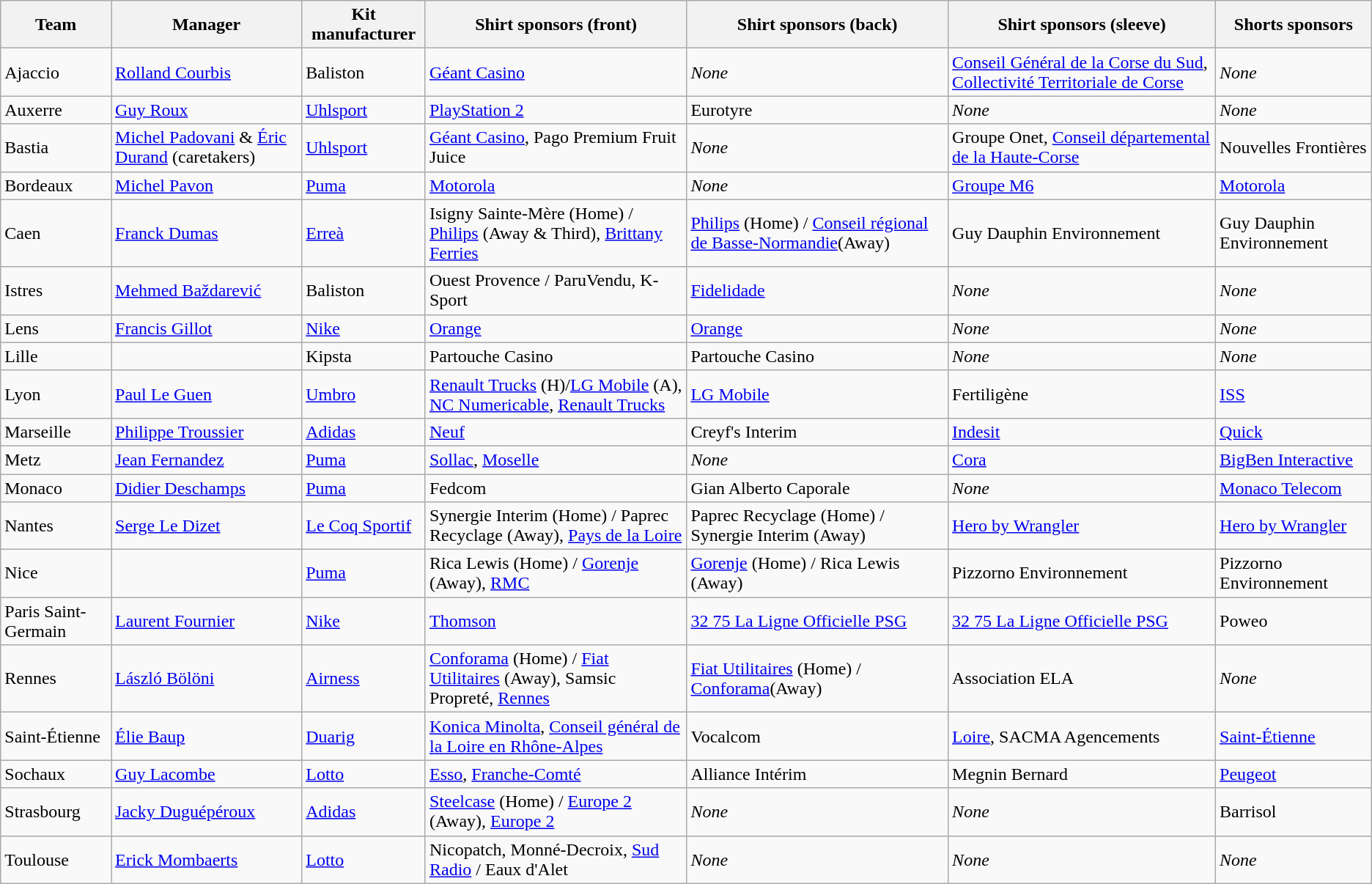<table class="wikitable">
<tr>
<th>Team</th>
<th>Manager</th>
<th>Kit manufacturer</th>
<th>Shirt sponsors (front)</th>
<th>Shirt sponsors (back)</th>
<th>Shirt sponsors (sleeve)</th>
<th>Shorts sponsors</th>
</tr>
<tr>
<td>Ajaccio</td>
<td> <a href='#'>Rolland Courbis</a></td>
<td>Baliston</td>
<td><a href='#'>Géant Casino</a></td>
<td><em>None</em></td>
<td><a href='#'>Conseil Général de la Corse du Sud</a>, <a href='#'>Collectivité Territoriale de Corse</a></td>
<td><em>None</em></td>
</tr>
<tr>
<td>Auxerre</td>
<td> <a href='#'>Guy Roux</a></td>
<td><a href='#'>Uhlsport</a></td>
<td><a href='#'>PlayStation 2</a></td>
<td>Eurotyre</td>
<td><em>None</em></td>
<td><em>None</em></td>
</tr>
<tr>
<td>Bastia</td>
<td> <a href='#'>Michel Padovani</a> &  <a href='#'>Éric Durand</a> (caretakers)</td>
<td><a href='#'>Uhlsport</a></td>
<td><a href='#'>Géant Casino</a>, Pago Premium Fruit Juice</td>
<td><em>None</em></td>
<td>Groupe Onet, <a href='#'>Conseil départemental de la Haute-Corse</a></td>
<td>Nouvelles Frontières</td>
</tr>
<tr>
<td>Bordeaux</td>
<td> <a href='#'>Michel Pavon</a></td>
<td><a href='#'>Puma</a></td>
<td><a href='#'>Motorola</a></td>
<td><em>None</em></td>
<td><a href='#'>Groupe M6</a></td>
<td><a href='#'>Motorola</a></td>
</tr>
<tr>
<td>Caen</td>
<td> <a href='#'>Franck Dumas</a></td>
<td><a href='#'>Erreà</a></td>
<td>Isigny Sainte-Mère (Home) / <a href='#'>Philips</a> (Away & Third), <a href='#'>Brittany Ferries</a></td>
<td><a href='#'>Philips</a> (Home) / <a href='#'>Conseil régional de Basse-Normandie</a>(Away)</td>
<td>Guy Dauphin Environnement</td>
<td>Guy Dauphin Environnement</td>
</tr>
<tr>
<td>Istres</td>
<td> <a href='#'>Mehmed Baždarević</a></td>
<td>Baliston</td>
<td>Ouest Provence / ParuVendu, K-Sport</td>
<td><a href='#'>Fidelidade</a></td>
<td><em>None</em></td>
<td><em>None</em></td>
</tr>
<tr>
<td>Lens</td>
<td> <a href='#'>Francis Gillot</a></td>
<td><a href='#'>Nike</a></td>
<td><a href='#'>Orange</a></td>
<td><a href='#'>Orange</a></td>
<td><em>None</em></td>
<td><em>None</em></td>
</tr>
<tr>
<td>Lille</td>
<td> </td>
<td>Kipsta</td>
<td>Partouche Casino</td>
<td>Partouche Casino</td>
<td><em>None</em></td>
<td><em>None</em></td>
</tr>
<tr>
<td>Lyon</td>
<td> <a href='#'>Paul Le Guen</a></td>
<td><a href='#'>Umbro</a></td>
<td><a href='#'>Renault Trucks</a> (H)/<a href='#'>LG Mobile</a> (A), <a href='#'>NC Numericable</a>, <a href='#'>Renault Trucks</a></td>
<td><a href='#'>LG Mobile</a></td>
<td>Fertiligène</td>
<td><a href='#'>ISS</a></td>
</tr>
<tr>
<td>Marseille</td>
<td> <a href='#'>Philippe Troussier</a></td>
<td><a href='#'>Adidas</a></td>
<td><a href='#'>Neuf</a></td>
<td>Creyf's Interim</td>
<td><a href='#'>Indesit</a></td>
<td><a href='#'>Quick</a></td>
</tr>
<tr>
<td>Metz</td>
<td> <a href='#'>Jean Fernandez</a></td>
<td><a href='#'>Puma</a></td>
<td><a href='#'>Sollac</a>, <a href='#'>Moselle</a></td>
<td><em>None</em></td>
<td><a href='#'>Cora</a></td>
<td><a href='#'>BigBen Interactive</a></td>
</tr>
<tr>
<td>Monaco</td>
<td> <a href='#'>Didier Deschamps</a></td>
<td><a href='#'>Puma</a></td>
<td>Fedcom</td>
<td>Gian Alberto Caporale</td>
<td><em>None</em></td>
<td><a href='#'>Monaco Telecom</a></td>
</tr>
<tr>
<td>Nantes</td>
<td> <a href='#'>Serge Le Dizet</a></td>
<td><a href='#'>Le Coq Sportif</a></td>
<td>Synergie Interim (Home) / Paprec Recyclage (Away), <a href='#'>Pays de la Loire</a></td>
<td>Paprec Recyclage (Home) / Synergie Interim (Away)</td>
<td><a href='#'>Hero by Wrangler</a></td>
<td><a href='#'>Hero by Wrangler</a></td>
</tr>
<tr>
<td>Nice</td>
<td> </td>
<td><a href='#'>Puma</a></td>
<td>Rica Lewis (Home) / <a href='#'>Gorenje</a> (Away), <a href='#'>RMC</a></td>
<td><a href='#'>Gorenje</a> (Home) / Rica Lewis (Away)</td>
<td>Pizzorno Environnement</td>
<td>Pizzorno Environnement</td>
</tr>
<tr>
<td>Paris Saint-Germain</td>
<td> <a href='#'>Laurent Fournier</a></td>
<td><a href='#'>Nike</a></td>
<td><a href='#'>Thomson</a></td>
<td><a href='#'>32 75 La Ligne Officielle PSG</a></td>
<td><a href='#'>32 75 La Ligne Officielle PSG</a></td>
<td>Poweo</td>
</tr>
<tr>
<td>Rennes</td>
<td> <a href='#'>László Bölöni</a></td>
<td><a href='#'>Airness</a></td>
<td><a href='#'>Conforama</a> (Home) / <a href='#'>Fiat Utilitaires</a> (Away), Samsic Propreté,  <a href='#'>Rennes</a></td>
<td><a href='#'>Fiat Utilitaires</a>  (Home) / <a href='#'>Conforama</a>(Away)</td>
<td>Association ELA</td>
<td><em>None</em></td>
</tr>
<tr>
<td>Saint-Étienne</td>
<td> <a href='#'>Élie Baup</a></td>
<td><a href='#'>Duarig</a></td>
<td><a href='#'>Konica Minolta</a>, <a href='#'>Conseil général de la Loire en Rhône-Alpes</a></td>
<td>Vocalcom</td>
<td><a href='#'>Loire</a>, SACMA Agencements</td>
<td><a href='#'>Saint-Étienne</a></td>
</tr>
<tr>
<td>Sochaux</td>
<td> <a href='#'>Guy Lacombe</a></td>
<td><a href='#'>Lotto</a></td>
<td><a href='#'>Esso</a>, <a href='#'>Franche-Comté</a></td>
<td>Alliance Intérim</td>
<td>Megnin Bernard</td>
<td><a href='#'>Peugeot</a></td>
</tr>
<tr>
<td>Strasbourg</td>
<td> <a href='#'>Jacky Duguépéroux</a></td>
<td><a href='#'>Adidas</a></td>
<td><a href='#'>Steelcase</a> (Home) / <a href='#'>Europe 2</a> (Away), <a href='#'>Europe 2</a></td>
<td><em>None</em></td>
<td><em>None</em></td>
<td>Barrisol</td>
</tr>
<tr>
<td>Toulouse</td>
<td> <a href='#'>Erick Mombaerts</a></td>
<td><a href='#'>Lotto</a></td>
<td>Nicopatch, Monné-Decroix, <a href='#'>Sud Radio</a> / Eaux d'Alet</td>
<td><em>None</em></td>
<td><em>None</em></td>
<td><em>None</em></td>
</tr>
</table>
